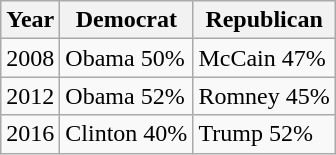<table class="wikitable">
<tr>
<th>Year</th>
<th>Democrat</th>
<th>Republican</th>
</tr>
<tr>
<td>2008</td>
<td>Obama 50%</td>
<td>McCain 47%</td>
</tr>
<tr>
<td>2012</td>
<td>Obama 52%</td>
<td>Romney 45%</td>
</tr>
<tr>
<td>2016</td>
<td>Clinton 40%</td>
<td>Trump 52%</td>
</tr>
</table>
